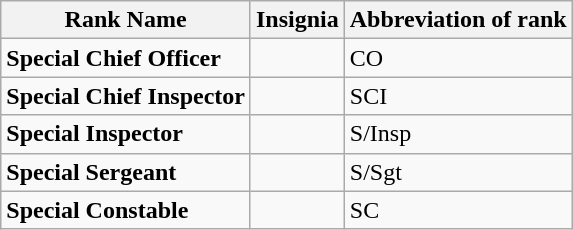<table border="1" cellspacing="0" cellpadding="5" style="border-collapse:collapse;" class="wikitable">
<tr>
<th>Rank Name</th>
<th>Insignia</th>
<th>Abbreviation of rank</th>
</tr>
<tr>
<td><strong>Special Chief Officer</strong></td>
<td></td>
<td>CO</td>
</tr>
<tr>
<td><strong>Special Chief Inspector</strong></td>
<td></td>
<td>SCI</td>
</tr>
<tr>
<td><strong>Special Inspector</strong></td>
<td></td>
<td>S/Insp</td>
</tr>
<tr>
<td><strong>Special Sergeant</strong></td>
<td></td>
<td>S/Sgt</td>
</tr>
<tr>
<td><strong>Special Constable</strong></td>
<td></td>
<td>SC</td>
</tr>
</table>
